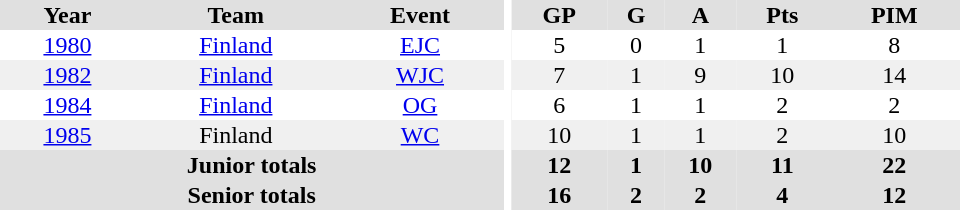<table border="0" cellpadding="1" cellspacing="0" ID="Table3" style="text-align:center; width:40em">
<tr ALIGN="center" bgcolor="#e0e0e0">
<th>Year</th>
<th>Team</th>
<th>Event</th>
<th rowspan="99" bgcolor="#ffffff"></th>
<th>GP</th>
<th>G</th>
<th>A</th>
<th>Pts</th>
<th>PIM</th>
</tr>
<tr>
<td><a href='#'>1980</a></td>
<td><a href='#'>Finland</a></td>
<td><a href='#'>EJC</a></td>
<td>5</td>
<td>0</td>
<td>1</td>
<td>1</td>
<td>8</td>
</tr>
<tr bgcolor="#f0f0f0">
<td><a href='#'>1982</a></td>
<td><a href='#'>Finland</a></td>
<td><a href='#'>WJC</a></td>
<td>7</td>
<td>1</td>
<td>9</td>
<td>10</td>
<td>14</td>
</tr>
<tr>
<td><a href='#'>1984</a></td>
<td><a href='#'>Finland</a></td>
<td><a href='#'>OG</a></td>
<td>6</td>
<td>1</td>
<td>1</td>
<td>2</td>
<td>2</td>
</tr>
<tr bgcolor="#f0f0f0">
<td><a href='#'>1985</a></td>
<td>Finland</td>
<td><a href='#'>WC</a></td>
<td>10</td>
<td>1</td>
<td>1</td>
<td>2</td>
<td>10</td>
</tr>
<tr bgcolor="#e0e0e0">
<th colspan="3">Junior totals</th>
<th>12</th>
<th>1</th>
<th>10</th>
<th>11</th>
<th>22</th>
</tr>
<tr bgcolor="#e0e0e0">
<th colspan="3">Senior totals</th>
<th>16</th>
<th>2</th>
<th>2</th>
<th>4</th>
<th>12</th>
</tr>
</table>
